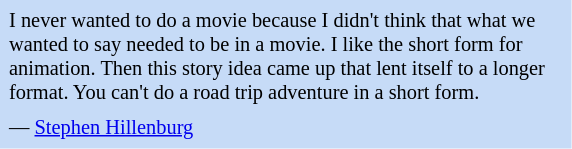<table class="toccolours" style="float: right; margin-left: 1em; margin-right: 2em; font-size: 85%; background:#c6dbf7; color:black; width:28em; max-width: 40%;" cellspacing="5">
<tr>
<td style="text-align: left;">I never wanted to do a movie because I didn't think that what we wanted to say needed to be in a movie. I like the short form for animation. Then this story idea came up that lent itself to a longer format. You can't do a road trip adventure in a short form.</td>
</tr>
<tr>
<td style="text-align: left;">— <a href='#'>Stephen Hillenburg</a></td>
</tr>
</table>
